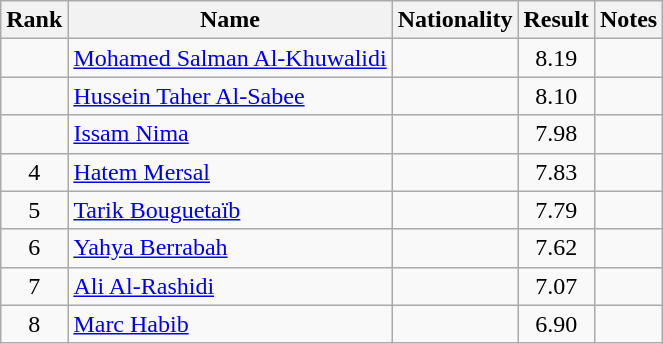<table class="wikitable sortable" style="text-align:center">
<tr>
<th>Rank</th>
<th>Name</th>
<th>Nationality</th>
<th>Result</th>
<th>Notes</th>
</tr>
<tr>
<td></td>
<td align=left><a href='#'>Mohamed Salman Al-Khuwalidi</a></td>
<td align=left></td>
<td>8.19</td>
<td></td>
</tr>
<tr>
<td></td>
<td align=left><a href='#'>Hussein Taher Al-Sabee</a></td>
<td align=left></td>
<td>8.10</td>
<td></td>
</tr>
<tr>
<td></td>
<td align=left><a href='#'>Issam Nima</a></td>
<td align=left></td>
<td>7.98</td>
<td></td>
</tr>
<tr>
<td>4</td>
<td align=left><a href='#'>Hatem Mersal</a></td>
<td align=left></td>
<td>7.83</td>
<td></td>
</tr>
<tr>
<td>5</td>
<td align=left><a href='#'>Tarik Bouguetaïb</a></td>
<td align=left></td>
<td>7.79</td>
<td></td>
</tr>
<tr>
<td>6</td>
<td align=left><a href='#'>Yahya Berrabah</a></td>
<td align=left></td>
<td>7.62</td>
<td></td>
</tr>
<tr>
<td>7</td>
<td align=left><a href='#'>Ali Al-Rashidi</a></td>
<td align=left></td>
<td>7.07</td>
<td></td>
</tr>
<tr>
<td>8</td>
<td align=left><a href='#'>Marc Habib</a></td>
<td align=left></td>
<td>6.90</td>
<td></td>
</tr>
</table>
